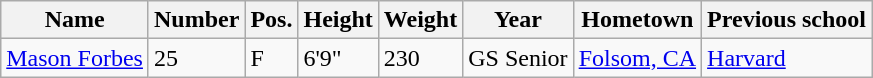<table class="wikitable sortable" border="1">
<tr>
<th>Name</th>
<th>Number</th>
<th>Pos.</th>
<th>Height</th>
<th>Weight</th>
<th>Year</th>
<th>Hometown</th>
<th class="unsortable">Previous school</th>
</tr>
<tr>
<td><a href='#'>Mason Forbes</a></td>
<td>25</td>
<td>F</td>
<td>6'9"</td>
<td>230</td>
<td>GS Senior</td>
<td><a href='#'>Folsom, CA</a></td>
<td><a href='#'>Harvard</a></td>
</tr>
</table>
